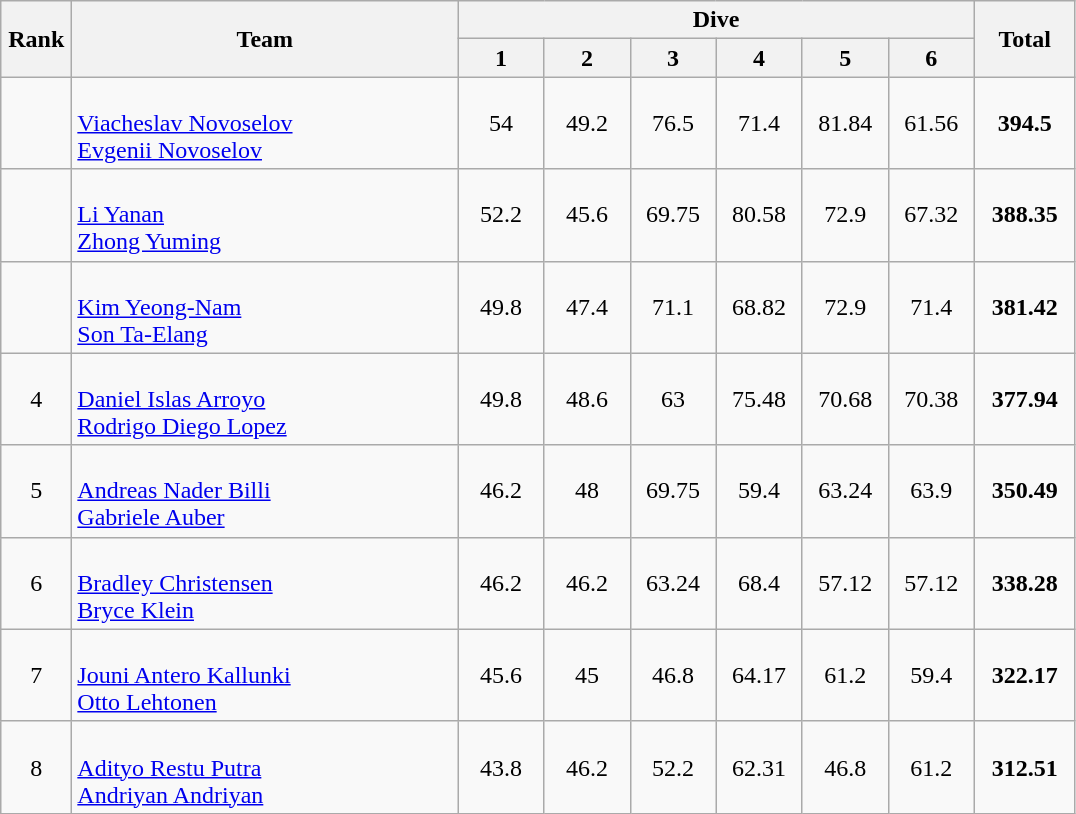<table class="wikitable" style="text-align:center">
<tr>
<th rowspan="2" width=40>Rank</th>
<th rowspan="2" width=250>Team</th>
<th colspan="6">Dive</th>
<th rowspan="2" width=60>Total</th>
</tr>
<tr>
<th width=50>1</th>
<th width=50>2</th>
<th width=50>3</th>
<th width=50>4</th>
<th width=50>5</th>
<th width=50>6</th>
</tr>
<tr>
<td></td>
<td align=left><br><a href='#'>Viacheslav Novoselov </a><br><a href='#'>Evgenii Novoselov </a></td>
<td>54</td>
<td>49.2</td>
<td>76.5</td>
<td>71.4</td>
<td>81.84</td>
<td>61.56</td>
<td><strong>394.5</strong></td>
</tr>
<tr>
<td></td>
<td align=left><br><a href='#'>Li Yanan</a><br><a href='#'>Zhong Yuming</a></td>
<td>52.2</td>
<td>45.6</td>
<td>69.75</td>
<td>80.58</td>
<td>72.9</td>
<td>67.32</td>
<td><strong>388.35</strong></td>
</tr>
<tr>
<td></td>
<td align=left><br><a href='#'>Kim Yeong-Nam</a><br><a href='#'>Son Ta-Elang</a></td>
<td>49.8</td>
<td>47.4</td>
<td>71.1</td>
<td>68.82</td>
<td>72.9</td>
<td>71.4</td>
<td><strong>381.42</strong></td>
</tr>
<tr>
<td>4</td>
<td align=left><br><a href='#'>Daniel Islas Arroyo</a><br><a href='#'>Rodrigo Diego Lopez</a></td>
<td>49.8</td>
<td>48.6</td>
<td>63</td>
<td>75.48</td>
<td>70.68</td>
<td>70.38</td>
<td><strong>377.94</strong></td>
</tr>
<tr>
<td>5</td>
<td align=left><br><a href='#'>Andreas Nader Billi</a><br><a href='#'>Gabriele Auber</a></td>
<td>46.2</td>
<td>48</td>
<td>69.75</td>
<td>59.4</td>
<td>63.24</td>
<td>63.9</td>
<td><strong>350.49</strong></td>
</tr>
<tr>
<td>6</td>
<td align=left><br><a href='#'>Bradley Christensen</a><br><a href='#'>Bryce Klein </a></td>
<td>46.2</td>
<td>46.2</td>
<td>63.24</td>
<td>68.4</td>
<td>57.12</td>
<td>57.12</td>
<td><strong>338.28</strong></td>
</tr>
<tr>
<td>7</td>
<td align=left><br><a href='#'>Jouni Antero Kallunki </a><br><a href='#'>Otto Lehtonen </a></td>
<td>45.6</td>
<td>45</td>
<td>46.8</td>
<td>64.17</td>
<td>61.2</td>
<td>59.4</td>
<td><strong>322.17</strong></td>
</tr>
<tr>
<td>8</td>
<td align=left><br><a href='#'>Adityo Restu Putra</a><br><a href='#'>Andriyan Andriyan</a></td>
<td>43.8</td>
<td>46.2</td>
<td>52.2</td>
<td>62.31</td>
<td>46.8</td>
<td>61.2</td>
<td><strong>312.51</strong></td>
</tr>
</table>
